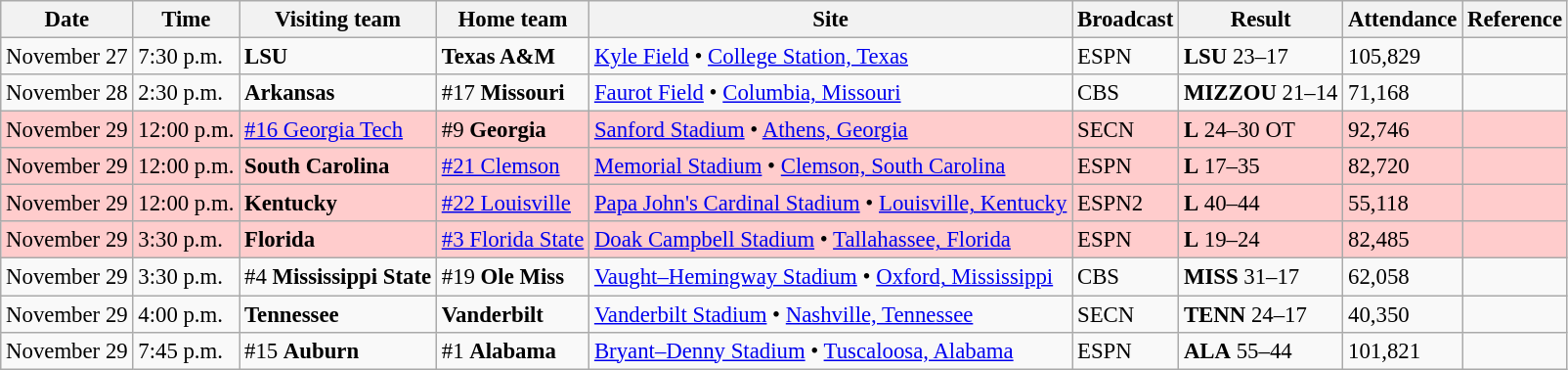<table class="wikitable" style="font-size:95%;">
<tr>
<th>Date</th>
<th>Time</th>
<th>Visiting team</th>
<th>Home team</th>
<th>Site</th>
<th>Broadcast</th>
<th>Result</th>
<th>Attendance</th>
<th class="unsortable">Reference</th>
</tr>
<tr bgcolor=>
<td>November 27</td>
<td>7:30 p.m.</td>
<td><strong>LSU</strong></td>
<td><strong>Texas A&M</strong></td>
<td><a href='#'>Kyle Field</a> • <a href='#'>College Station, Texas</a></td>
<td>ESPN</td>
<td><strong>LSU</strong> 23–17</td>
<td>105,829</td>
<td></td>
</tr>
<tr bgcolor=>
<td>November 28</td>
<td>2:30 p.m.</td>
<td><strong>Arkansas</strong></td>
<td>#17 <strong>Missouri</strong></td>
<td><a href='#'>Faurot Field</a> • <a href='#'>Columbia, Missouri</a></td>
<td>CBS</td>
<td><strong>MIZZOU</strong> 21–14</td>
<td>71,168</td>
<td></td>
</tr>
<tr bgcolor=ffcccc>
<td>November 29</td>
<td>12:00 p.m.</td>
<td><a href='#'>#16 Georgia Tech</a></td>
<td>#9 <strong>Georgia</strong></td>
<td><a href='#'>Sanford Stadium</a> • <a href='#'>Athens, Georgia</a></td>
<td>SECN</td>
<td><strong>L</strong> 24–30 OT</td>
<td>92,746</td>
<td></td>
</tr>
<tr bgcolor=ffcccc>
<td>November 29</td>
<td>12:00 p.m.</td>
<td><strong>South Carolina</strong></td>
<td><a href='#'>#21 Clemson</a></td>
<td><a href='#'>Memorial Stadium</a> • <a href='#'>Clemson, South Carolina</a></td>
<td>ESPN</td>
<td><strong>L</strong> 17–35</td>
<td>82,720</td>
<td></td>
</tr>
<tr bgcolor=ffcccc>
<td>November 29</td>
<td>12:00 p.m.</td>
<td><strong>Kentucky</strong></td>
<td><a href='#'>#22 Louisville</a></td>
<td><a href='#'>Papa John's Cardinal Stadium</a> • <a href='#'>Louisville, Kentucky</a></td>
<td>ESPN2</td>
<td><strong>L</strong> 40–44</td>
<td>55,118</td>
<td></td>
</tr>
<tr bgcolor=ffcccc>
<td>November 29</td>
<td>3:30 p.m.</td>
<td><strong>Florida</strong></td>
<td><a href='#'>#3 Florida State</a></td>
<td><a href='#'>Doak Campbell Stadium</a> • <a href='#'>Tallahassee, Florida</a></td>
<td>ESPN</td>
<td><strong>L</strong> 19–24</td>
<td>82,485</td>
<td></td>
</tr>
<tr bgcolor=>
<td>November 29</td>
<td>3:30 p.m.</td>
<td>#4 <strong>Mississippi State</strong></td>
<td>#19 <strong>Ole Miss</strong></td>
<td><a href='#'>Vaught–Hemingway Stadium</a> • <a href='#'>Oxford, Mississippi</a></td>
<td>CBS</td>
<td><strong>MISS</strong> 31–17</td>
<td>62,058</td>
<td></td>
</tr>
<tr bgcolor=>
<td>November 29</td>
<td>4:00 p.m.</td>
<td><strong>Tennessee</strong></td>
<td><strong>Vanderbilt</strong></td>
<td><a href='#'>Vanderbilt Stadium</a> • <a href='#'>Nashville, Tennessee</a></td>
<td>SECN</td>
<td><strong>TENN</strong> 24–17</td>
<td>40,350</td>
<td></td>
</tr>
<tr bgcolor=>
<td>November 29</td>
<td>7:45 p.m.</td>
<td>#15 <strong>Auburn</strong></td>
<td>#1 <strong>Alabama</strong></td>
<td><a href='#'>Bryant–Denny Stadium</a> • <a href='#'>Tuscaloosa, Alabama</a></td>
<td>ESPN</td>
<td><strong>ALA</strong> 55–44</td>
<td>101,821</td>
<td></td>
</tr>
</table>
